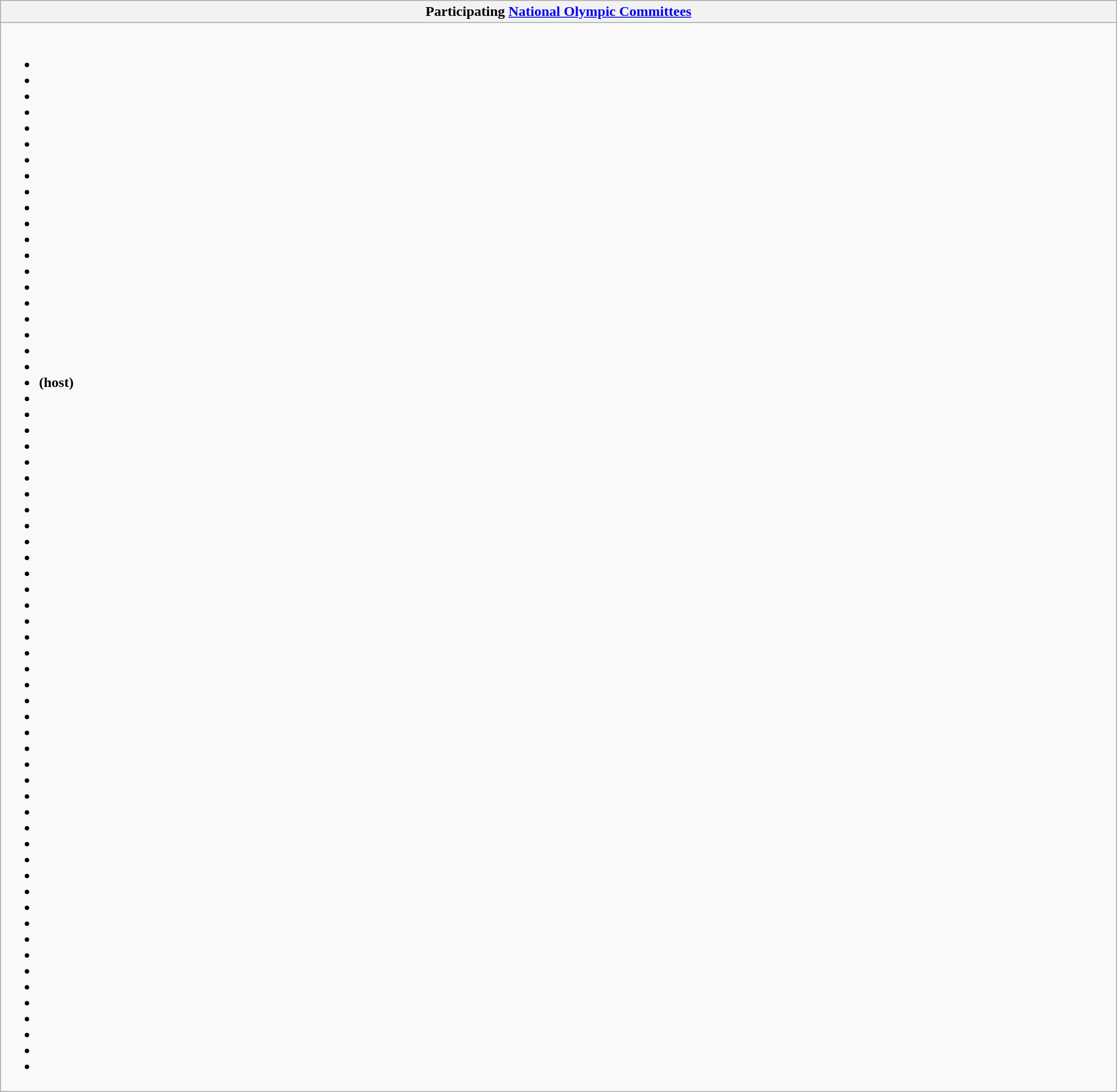<table class="wikitable collapsible" style="width:100%;">
<tr>
<th>Participating <a href='#'>National Olympic Committees</a></th>
</tr>
<tr>
<td><br><ul><li></li><li></li><li></li><li></li><li></li><li></li><li></li><li></li><li></li><li></li><li></li><li></li><li></li><li></li><li></li><li></li><li></li><li></li><li></li><li></li><li> <strong>(host)</strong></li><li></li><li></li><li></li><li></li><li></li><li></li><li></li><li></li><li></li><li></li><li></li><li></li><li></li><li></li><li></li><li></li><li></li><li></li><li></li><li></li><li></li><li></li><li></li><li></li><li></li><li></li><li></li><li></li><li></li><li></li><li></li><li></li><li></li><li></li><li></li><li></li><li></li><li></li><li></li><li></li><li></li><li></li><li></li></ul></td>
</tr>
</table>
